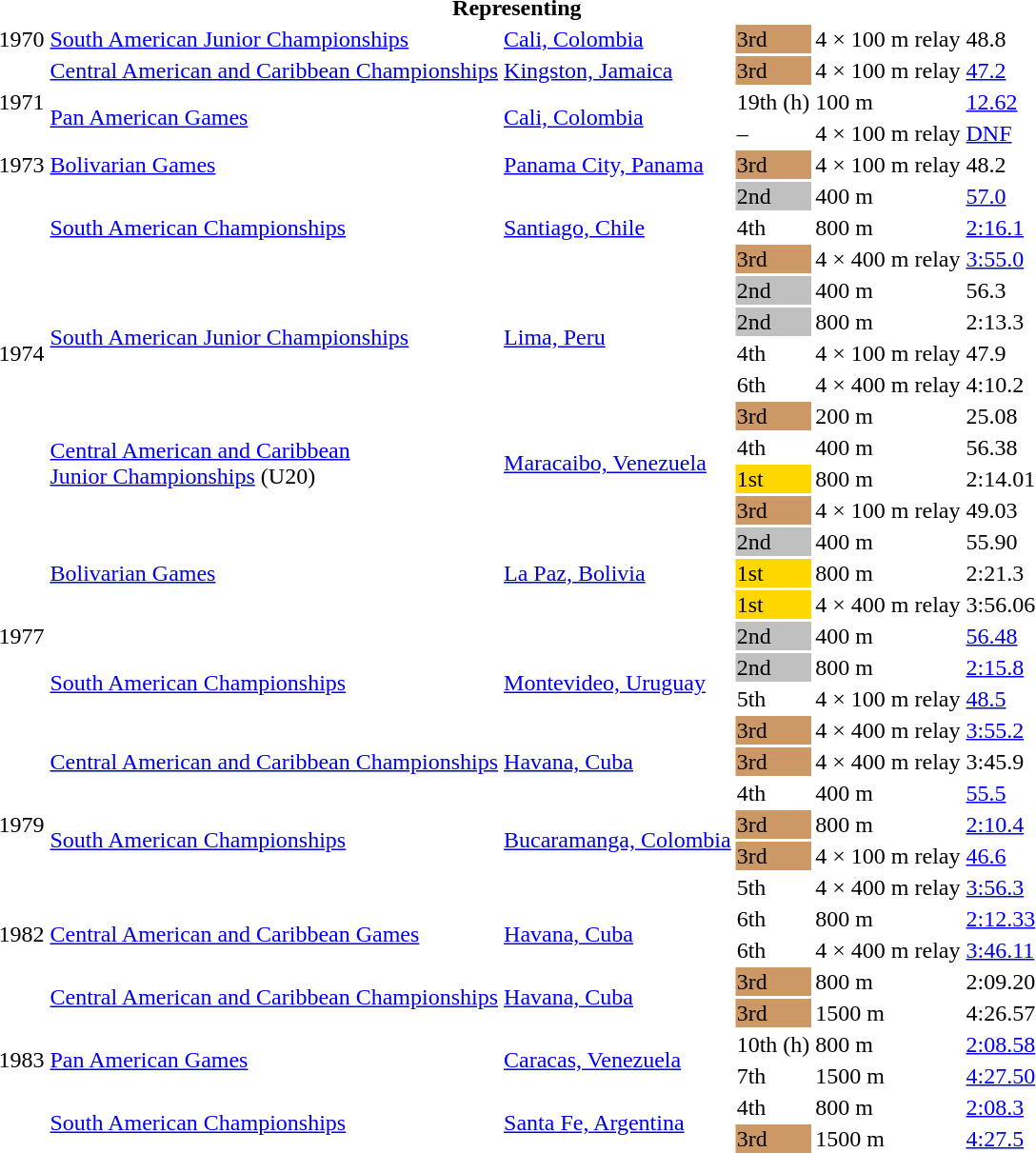<table>
<tr>
<th colspan="6">Representing </th>
</tr>
<tr>
<td>1970</td>
<td><a href='#'>South American Junior Championships</a></td>
<td><a href='#'>Cali, Colombia</a></td>
<td bgcolor=cc9966>3rd</td>
<td>4 × 100 m relay</td>
<td>48.8</td>
</tr>
<tr>
<td rowspan=3>1971</td>
<td><a href='#'>Central American and Caribbean Championships</a></td>
<td><a href='#'>Kingston, Jamaica</a></td>
<td bgcolor=cc9966>3rd</td>
<td>4 × 100 m relay</td>
<td><a href='#'>47.2</a></td>
</tr>
<tr>
<td rowspan=2><a href='#'>Pan American Games</a></td>
<td rowspan=2><a href='#'>Cali, Colombia</a></td>
<td>19th (h)</td>
<td>100 m</td>
<td><a href='#'>12.62</a></td>
</tr>
<tr>
<td>–</td>
<td>4 × 100 m relay</td>
<td><a href='#'>DNF</a></td>
</tr>
<tr>
<td>1973</td>
<td><a href='#'>Bolivarian Games</a></td>
<td><a href='#'>Panama City, Panama</a></td>
<td bgcolor=cc9966>3rd</td>
<td>4 × 100 m relay</td>
<td>48.2</td>
</tr>
<tr>
<td rowspan=11>1974</td>
<td rowspan=3><a href='#'>South American Championships</a></td>
<td rowspan=3><a href='#'>Santiago, Chile</a></td>
<td bgcolor=silver>2nd</td>
<td>400 m</td>
<td><a href='#'>57.0</a></td>
</tr>
<tr>
<td>4th</td>
<td>800 m</td>
<td><a href='#'>2:16.1</a></td>
</tr>
<tr>
<td bgcolor=cc9966>3rd</td>
<td>4 × 400 m relay</td>
<td><a href='#'>3:55.0</a></td>
</tr>
<tr>
<td rowspan=4><a href='#'>South American Junior Championships</a></td>
<td rowspan=4><a href='#'>Lima, Peru</a></td>
<td bgcolor=silver>2nd</td>
<td>400 m</td>
<td>56.3</td>
</tr>
<tr>
<td bgcolor=silver>2nd</td>
<td>800 m</td>
<td>2:13.3</td>
</tr>
<tr>
<td>4th</td>
<td>4 × 100 m relay</td>
<td>47.9</td>
</tr>
<tr>
<td>6th</td>
<td>4 × 400 m relay</td>
<td>4:10.2</td>
</tr>
<tr>
<td rowspan=4><a href='#'>Central American and Caribbean<br>Junior Championships</a> (U20)</td>
<td rowspan=4><a href='#'>Maracaibo, Venezuela</a></td>
<td bgcolor=cc9966>3rd</td>
<td>200 m</td>
<td>25.08</td>
</tr>
<tr>
<td>4th</td>
<td>400 m</td>
<td>56.38</td>
</tr>
<tr>
<td bgcolor=gold>1st</td>
<td>800 m</td>
<td>2:14.01</td>
</tr>
<tr>
<td bgcolor=cc9966>3rd</td>
<td>4 × 100 m relay</td>
<td>49.03</td>
</tr>
<tr>
<td rowspan=7>1977</td>
<td rowspan=3><a href='#'>Bolivarian Games</a></td>
<td rowspan=3><a href='#'>La Paz, Bolivia</a></td>
<td bgcolor=silver>2nd</td>
<td>400 m</td>
<td>55.90</td>
</tr>
<tr>
<td bgcolor=gold>1st</td>
<td>800 m</td>
<td>2:21.3</td>
</tr>
<tr>
<td bgcolor=gold>1st</td>
<td>4 × 400 m relay</td>
<td>3:56.06</td>
</tr>
<tr>
<td rowspan=4><a href='#'>South American Championships</a></td>
<td rowspan=4><a href='#'>Montevideo, Uruguay</a></td>
<td bgcolor=silver>2nd</td>
<td>400 m</td>
<td><a href='#'>56.48</a></td>
</tr>
<tr>
<td bgcolor=silver>2nd</td>
<td>800 m</td>
<td><a href='#'>2:15.8</a></td>
</tr>
<tr>
<td>5th</td>
<td>4 × 100 m relay</td>
<td><a href='#'>48.5</a></td>
</tr>
<tr>
<td bgcolor=cc9966>3rd</td>
<td>4 × 400 m relay</td>
<td><a href='#'>3:55.2</a></td>
</tr>
<tr>
<td rowspan=5>1979</td>
<td><a href='#'>Central American and Caribbean Championships</a></td>
<td><a href='#'>Havana, Cuba</a></td>
<td bgcolor=cc9966>3rd</td>
<td>4 × 400 m relay</td>
<td>3:45.9</td>
</tr>
<tr>
<td rowspan=4><a href='#'>South American Championships</a></td>
<td rowspan=4><a href='#'>Bucaramanga, Colombia</a></td>
<td>4th</td>
<td>400 m</td>
<td><a href='#'>55.5</a></td>
</tr>
<tr>
<td bgcolor=cc9966>3rd</td>
<td>800 m</td>
<td><a href='#'>2:10.4</a></td>
</tr>
<tr>
<td bgcolor=cc9966>3rd</td>
<td>4 × 100 m relay</td>
<td><a href='#'>46.6</a></td>
</tr>
<tr>
<td>5th</td>
<td>4 × 400 m relay</td>
<td><a href='#'>3:56.3</a></td>
</tr>
<tr>
<td rowspan=2>1982</td>
<td rowspan=2><a href='#'>Central American and Caribbean Games</a></td>
<td rowspan=2><a href='#'>Havana, Cuba</a></td>
<td>6th</td>
<td>800 m</td>
<td><a href='#'>2:12.33</a></td>
</tr>
<tr>
<td>6th</td>
<td>4 × 400 m relay</td>
<td><a href='#'>3:46.11</a></td>
</tr>
<tr>
<td rowspan=6>1983</td>
<td rowspan=2><a href='#'>Central American and Caribbean Championships</a></td>
<td rowspan=2><a href='#'>Havana, Cuba</a></td>
<td bgcolor=cc9966>3rd</td>
<td>800 m</td>
<td>2:09.20</td>
</tr>
<tr>
<td bgcolor=cc9966>3rd</td>
<td>1500 m</td>
<td>4:26.57</td>
</tr>
<tr>
<td rowspan=2><a href='#'>Pan American Games</a></td>
<td rowspan=2><a href='#'>Caracas, Venezuela</a></td>
<td>10th (h)</td>
<td>800 m</td>
<td><a href='#'>2:08.58</a></td>
</tr>
<tr>
<td>7th</td>
<td>1500 m</td>
<td><a href='#'>4:27.50</a></td>
</tr>
<tr>
<td rowspan=2><a href='#'>South American Championships</a></td>
<td rowspan=2><a href='#'>Santa Fe, Argentina</a></td>
<td>4th</td>
<td>800 m</td>
<td><a href='#'>2:08.3</a></td>
</tr>
<tr>
<td bgcolor=cc9966>3rd</td>
<td>1500 m</td>
<td><a href='#'>4:27.5</a></td>
</tr>
</table>
